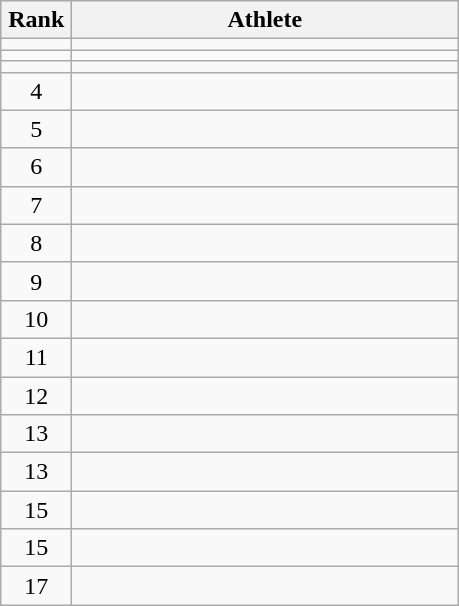<table class="wikitable" style="text-align: center;">
<tr>
<th width=40>Rank</th>
<th width=250>Athlete</th>
</tr>
<tr>
<td></td>
<td align=left></td>
</tr>
<tr>
<td></td>
<td align=left></td>
</tr>
<tr>
<td></td>
<td align=left></td>
</tr>
<tr>
<td>4</td>
<td align=left></td>
</tr>
<tr>
<td>5</td>
<td align=left></td>
</tr>
<tr>
<td>6</td>
<td align=left></td>
</tr>
<tr>
<td>7</td>
<td align=left></td>
</tr>
<tr>
<td>8</td>
<td align=left></td>
</tr>
<tr>
<td>9</td>
<td align=left></td>
</tr>
<tr>
<td>10</td>
<td align=left></td>
</tr>
<tr>
<td>11</td>
<td align=left></td>
</tr>
<tr>
<td>12</td>
<td align=left></td>
</tr>
<tr>
<td>13</td>
<td align=left></td>
</tr>
<tr>
<td>13</td>
<td align=left></td>
</tr>
<tr>
<td>15</td>
<td align=left></td>
</tr>
<tr>
<td>15</td>
<td align=left></td>
</tr>
<tr>
<td>17</td>
<td align=left></td>
</tr>
</table>
